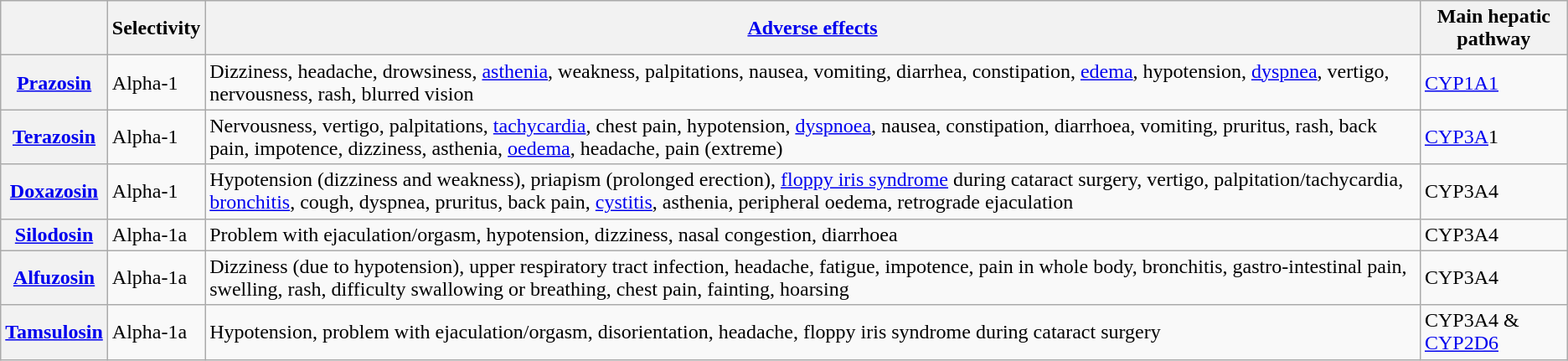<table class="wikitable">
<tr>
<th></th>
<th>Selectivity</th>
<th><a href='#'>Adverse effects</a></th>
<th>Main hepatic pathway</th>
</tr>
<tr>
<th><a href='#'>Prazosin</a></th>
<td>Alpha-1</td>
<td>Dizziness, headache, drowsiness, <a href='#'>asthenia</a>, weakness, palpitations, nausea, vomiting, diarrhea, constipation, <a href='#'>edema</a>, hypotension, <a href='#'>dyspnea</a>, vertigo, nervousness, rash, blurred vision</td>
<td><a href='#'>CYP1A1</a></td>
</tr>
<tr>
<th><a href='#'>Terazosin</a></th>
<td>Alpha-1</td>
<td>Nervousness, vertigo, palpitations, <a href='#'>tachycardia</a>, chest pain, hypotension, <a href='#'>dyspnoea</a>, nausea, constipation, diarrhoea, vomiting, pruritus, rash, back pain, impotence, dizziness, asthenia, <a href='#'>oedema</a>, headache, pain (extreme)</td>
<td><a href='#'>CYP3A</a>1</td>
</tr>
<tr>
<th><a href='#'>Doxazosin</a></th>
<td>Alpha-1</td>
<td>Hypotension (dizziness and weakness), priapism (prolonged erection), <a href='#'>floppy iris syndrome</a> during cataract surgery, vertigo, palpitation/tachycardia, <a href='#'>bronchitis</a>, cough, dyspnea, pruritus, back pain, <a href='#'>cystitis</a>, asthenia, peripheral oedema, retrograde ejaculation</td>
<td>CYP3A4</td>
</tr>
<tr>
<th><a href='#'>Silodosin</a></th>
<td>Alpha-1a</td>
<td>Problem with ejaculation/orgasm, hypotension, dizziness, nasal congestion, diarrhoea</td>
<td>CYP3A4</td>
</tr>
<tr>
<th><a href='#'>Alfuzosin</a></th>
<td>Alpha-1a</td>
<td>Dizziness (due to hypotension), upper respiratory tract infection, headache, fatigue, impotence, pain in whole body, bronchitis, gastro-intestinal pain, swelling, rash, difficulty swallowing or breathing, chest pain, fainting, hoarsing</td>
<td>CYP3A4</td>
</tr>
<tr>
<th><a href='#'>Tamsulosin</a></th>
<td>Alpha-1a</td>
<td>Hypotension, problem with ejaculation/orgasm, disorientation, headache, floppy iris syndrome during cataract surgery</td>
<td>CYP3A4 & <a href='#'>CYP2D6</a></td>
</tr>
</table>
